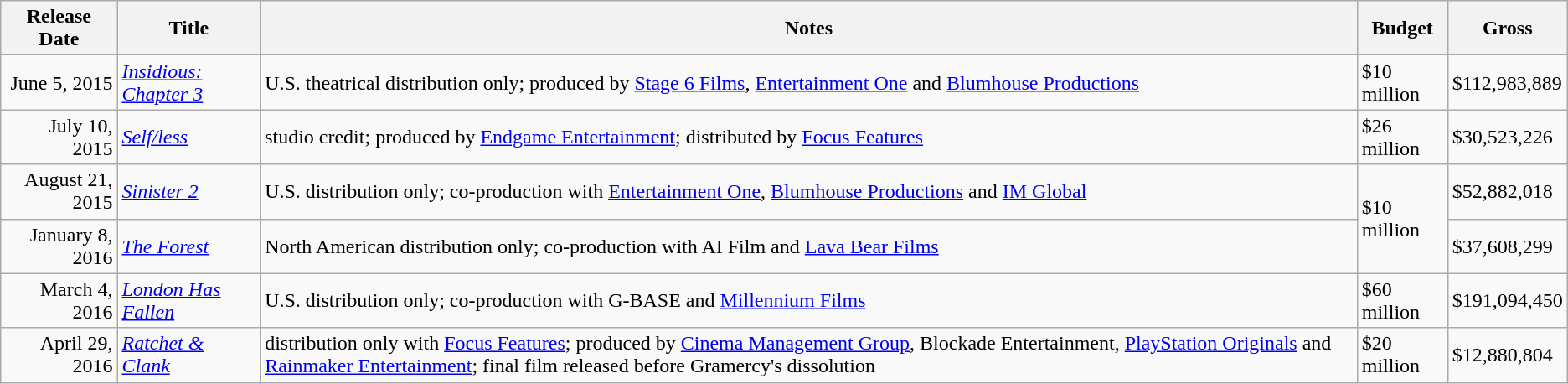<table class="wikitable sortable">
<tr>
<th>Release Date</th>
<th>Title</th>
<th>Notes</th>
<th>Budget</th>
<th>Gross</th>
</tr>
<tr>
<td align="right">June 5, 2015</td>
<td><em><a href='#'>Insidious: Chapter 3</a></em></td>
<td>U.S. theatrical distribution only; produced by <a href='#'>Stage 6 Films</a>, <a href='#'>Entertainment One</a> and <a href='#'>Blumhouse Productions</a></td>
<td>$10 million</td>
<td>$112,983,889</td>
</tr>
<tr>
<td align="right">July 10, 2015</td>
<td><em><a href='#'>Self/less</a></em></td>
<td>studio credit; produced by <a href='#'>Endgame Entertainment</a>; distributed by <a href='#'>Focus Features</a></td>
<td>$26 million</td>
<td>$30,523,226</td>
</tr>
<tr>
<td align="right">August 21, 2015</td>
<td><em><a href='#'>Sinister 2</a></em></td>
<td>U.S. distribution only; co-production with <a href='#'>Entertainment One</a>, <a href='#'>Blumhouse Productions</a> and <a href='#'>IM Global</a></td>
<td rowspan="2">$10 million</td>
<td>$52,882,018</td>
</tr>
<tr>
<td align="right">January 8, 2016</td>
<td><em><a href='#'>The Forest</a></em></td>
<td>North American distribution only; co-production with AI Film and <a href='#'>Lava Bear Films</a></td>
<td>$37,608,299</td>
</tr>
<tr>
<td align="right">March 4, 2016</td>
<td><em><a href='#'>London Has Fallen</a></em></td>
<td>U.S. distribution only; co-production with G-BASE and <a href='#'>Millennium Films</a></td>
<td>$60 million</td>
<td>$191,094,450</td>
</tr>
<tr>
<td align="right">April 29, 2016</td>
<td><em><a href='#'>Ratchet & Clank</a></em></td>
<td>distribution only with <a href='#'>Focus Features</a>; produced by <a href='#'>Cinema Management Group</a>, Blockade Entertainment, <a href='#'>PlayStation Originals</a> and <a href='#'>Rainmaker Entertainment</a>; final film released before Gramercy's dissolution</td>
<td>$20 million</td>
<td>$12,880,804</td>
</tr>
</table>
